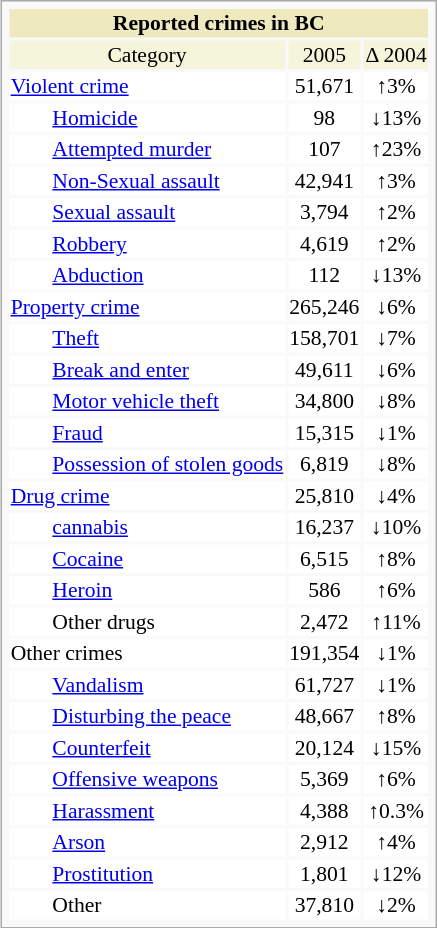<table class="infobox" style="font-size: 90%;">
<tr align="center" bgcolor=#EEE9BF>
<td colspan="3" align="center"><strong>Reported crimes in BC</strong></td>
</tr>
<tr align="center" bgcolor=#F5F5DC align="center">
<td align="center">Category</td>
<td>2005</td>
<td>Δ 2004</td>
</tr>
<tr bgcolor=#ffffff>
<td><a href='#'>Violent crime</a></td>
<td align="center">51,671</td>
<td align="center">↑3%</td>
</tr>
<tr bgcolor=#ffffff>
<td style="padding-left:2em"><a href='#'>Homicide</a></td>
<td align="center">98</td>
<td align="center">↓13%</td>
</tr>
<tr bgcolor=#ffffff>
<td style="padding-left:2em"><a href='#'>Attempted murder</a></td>
<td align="center">107</td>
<td align="center">↑23%</td>
</tr>
<tr bgcolor=#ffffff>
<td style="padding-left:2em"><a href='#'>Non-Sexual assault</a></td>
<td align="center">42,941</td>
<td align="center">↑3%</td>
</tr>
<tr bgcolor=#ffffff>
<td style="padding-left:2em"><a href='#'>Sexual assault</a></td>
<td align="center">3,794</td>
<td align="center">↑2%</td>
</tr>
<tr bgcolor=#ffffff>
<td style="padding-left:2em"><a href='#'>Robbery</a></td>
<td align="center">4,619</td>
<td align="center">↑2%</td>
</tr>
<tr bgcolor=#ffffff>
<td style="padding-left:2em"><a href='#'>Abduction</a></td>
<td align="center">112</td>
<td align="center">↓13%</td>
</tr>
<tr bgcolor=#ffffff>
<td><a href='#'>Property crime</a></td>
<td align="center">265,246</td>
<td align="center">↓6%</td>
</tr>
<tr bgcolor=#ffffff>
<td style="padding-left:2em"><a href='#'>Theft</a></td>
<td align="center">158,701</td>
<td align="center">↓7%</td>
</tr>
<tr bgcolor=#ffffff>
<td style="padding-left:2em"><a href='#'>Break and enter</a></td>
<td align="center">49,611</td>
<td align="center">↓6%</td>
</tr>
<tr bgcolor=#ffffff>
<td style="padding-left:2em"><a href='#'>Motor vehicle theft</a></td>
<td align="center">34,800</td>
<td align="center">↓8%</td>
</tr>
<tr bgcolor=#ffffff>
<td style="padding-left:2em"><a href='#'>Fraud</a></td>
<td align="center">15,315</td>
<td align="center">↓1%</td>
</tr>
<tr bgcolor=#ffffff>
<td style="padding-left:2em"><a href='#'>Possession of stolen goods</a></td>
<td align="center">6,819</td>
<td align="center">↓8%</td>
</tr>
<tr bgcolor=#ffffff>
<td><a href='#'>Drug crime</a></td>
<td align="center">25,810</td>
<td align="center">↓4%</td>
</tr>
<tr bgcolor=#ffffff>
<td style="padding-left:2em"><a href='#'>cannabis</a></td>
<td align="center">16,237</td>
<td align="center">↓10%</td>
</tr>
<tr bgcolor=#ffffff>
<td style="padding-left:2em"><a href='#'>Cocaine</a></td>
<td align="center">6,515</td>
<td align="center">↑8%</td>
</tr>
<tr bgcolor=#ffffff>
<td style="padding-left:2em"><a href='#'>Heroin</a></td>
<td align="center">586</td>
<td align="center">↑6%</td>
</tr>
<tr bgcolor=#ffffff>
<td style="padding-left:2em">Other drugs</td>
<td align="center">2,472</td>
<td align="center">↑11%</td>
</tr>
<tr bgcolor=#ffffff>
<td>Other crimes</td>
<td align="center">191,354</td>
<td align="center">↓1%</td>
</tr>
<tr bgcolor=#ffffff>
<td style="padding-left:2em"><a href='#'>Vandalism</a></td>
<td align="center">61,727</td>
<td align="center">↓1%</td>
</tr>
<tr bgcolor=#ffffff>
<td style="padding-left:2em"><a href='#'>Disturbing the peace</a></td>
<td align="center">48,667</td>
<td align="center">↑8%</td>
</tr>
<tr bgcolor=#ffffff>
<td style="padding-left:2em"><a href='#'>Counterfeit</a></td>
<td align="center">20,124</td>
<td align="center">↓15%</td>
</tr>
<tr bgcolor=#ffffff>
<td style="padding-left:2em"><a href='#'>Offensive weapons</a></td>
<td align="center">5,369</td>
<td align="center">↑6%</td>
</tr>
<tr bgcolor=#ffffff>
<td style="padding-left:2em"><a href='#'>Harassment</a></td>
<td align="center">4,388</td>
<td align="center">↑0.3%</td>
</tr>
<tr bgcolor=#ffffff>
<td style="padding-left:2em"><a href='#'>Arson</a></td>
<td align="center">2,912</td>
<td align="center">↑4%</td>
</tr>
<tr bgcolor=#ffffff>
<td style="padding-left:2em"><a href='#'>Prostitution</a></td>
<td align="center">1,801</td>
<td align="center">↓12%</td>
</tr>
<tr bgcolor=#ffffff>
<td style="padding-left:2em">Other</td>
<td align="center">37,810</td>
<td align="center">↓2%</td>
</tr>
</table>
